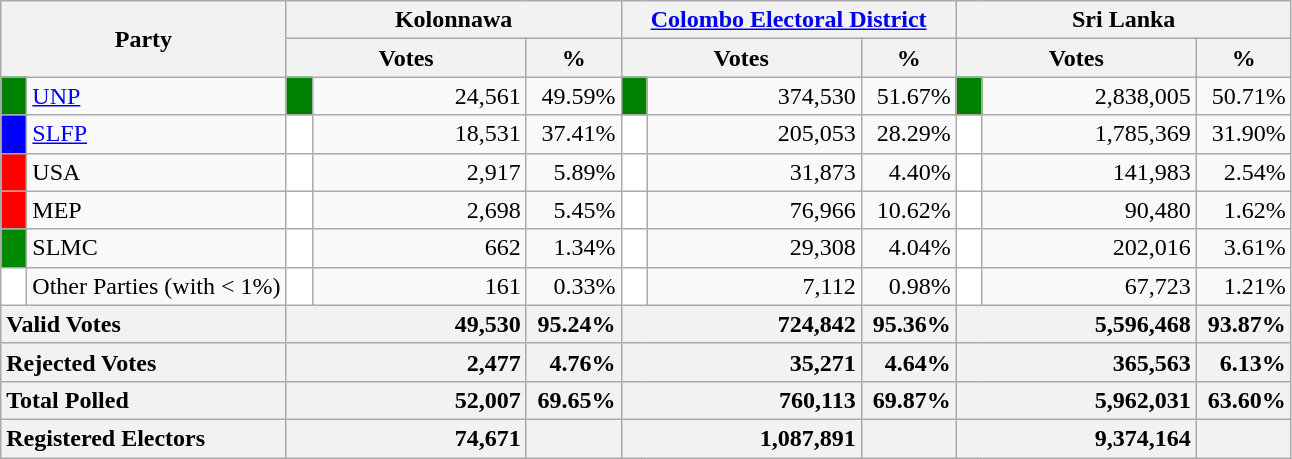<table class="wikitable">
<tr>
<th colspan="2" width="144px"rowspan="2">Party</th>
<th colspan="3" width="216px">Kolonnawa</th>
<th colspan="3" width="216px"><a href='#'>Colombo Electoral District</a></th>
<th colspan="3" width="216px">Sri Lanka</th>
</tr>
<tr>
<th colspan="2" width="144px">Votes</th>
<th>%</th>
<th colspan="2" width="144px">Votes</th>
<th>%</th>
<th colspan="2" width="144px">Votes</th>
<th>%</th>
</tr>
<tr>
<td style="background-color:green;" width="10px"></td>
<td style="text-align:left;"><a href='#'>UNP</a></td>
<td style="background-color:green;" width="10px"></td>
<td style="text-align:right;">24,561</td>
<td style="text-align:right;">49.59%</td>
<td style="background-color:green;" width="10px"></td>
<td style="text-align:right;">374,530</td>
<td style="text-align:right;">51.67%</td>
<td style="background-color:green;" width="10px"></td>
<td style="text-align:right;">2,838,005</td>
<td style="text-align:right;">50.71%</td>
</tr>
<tr>
<td style="background-color:blue;" width="10px"></td>
<td style="text-align:left;"><a href='#'>SLFP</a></td>
<td style="background-color:white;" width="10px"></td>
<td style="text-align:right;">18,531</td>
<td style="text-align:right;">37.41%</td>
<td style="background-color:white;" width="10px"></td>
<td style="text-align:right;">205,053</td>
<td style="text-align:right;">28.29%</td>
<td style="background-color:white;" width="10px"></td>
<td style="text-align:right;">1,785,369</td>
<td style="text-align:right;">31.90%</td>
</tr>
<tr>
<td style="background-color:red;" width="10px"></td>
<td style="text-align:left;">USA</td>
<td style="background-color:white;" width="10px"></td>
<td style="text-align:right;">2,917</td>
<td style="text-align:right;">5.89%</td>
<td style="background-color:white;" width="10px"></td>
<td style="text-align:right;">31,873</td>
<td style="text-align:right;">4.40%</td>
<td style="background-color:white;" width="10px"></td>
<td style="text-align:right;">141,983</td>
<td style="text-align:right;">2.54%</td>
</tr>
<tr>
<td style="background-color:red;" width="10px"></td>
<td style="text-align:left;">MEP</td>
<td style="background-color:white;" width="10px"></td>
<td style="text-align:right;">2,698</td>
<td style="text-align:right;">5.45%</td>
<td style="background-color:white;" width="10px"></td>
<td style="text-align:right;">76,966</td>
<td style="text-align:right;">10.62%</td>
<td style="background-color:white;" width="10px"></td>
<td style="text-align:right;">90,480</td>
<td style="text-align:right;">1.62%</td>
</tr>
<tr>
<td style="background-color:#008800;" width="10px"></td>
<td style="text-align:left;">SLMC</td>
<td style="background-color:white;" width="10px"></td>
<td style="text-align:right;">662</td>
<td style="text-align:right;">1.34%</td>
<td style="background-color:white;" width="10px"></td>
<td style="text-align:right;">29,308</td>
<td style="text-align:right;">4.04%</td>
<td style="background-color:white;" width="10px"></td>
<td style="text-align:right;">202,016</td>
<td style="text-align:right;">3.61%</td>
</tr>
<tr>
<td style="background-color:white;" width="10px"></td>
<td style="text-align:left;">Other Parties (with < 1%)</td>
<td style="background-color:white;" width="10px"></td>
<td style="text-align:right;">161</td>
<td style="text-align:right;">0.33%</td>
<td style="background-color:white;" width="10px"></td>
<td style="text-align:right;">7,112</td>
<td style="text-align:right;">0.98%</td>
<td style="background-color:white;" width="10px"></td>
<td style="text-align:right;">67,723</td>
<td style="text-align:right;">1.21%</td>
</tr>
<tr>
<th colspan="2" width="144px"style="text-align:left;">Valid Votes</th>
<th style="text-align:right;"colspan="2" width="144px">49,530</th>
<th style="text-align:right;">95.24%</th>
<th style="text-align:right;"colspan="2" width="144px">724,842</th>
<th style="text-align:right;">95.36%</th>
<th style="text-align:right;"colspan="2" width="144px">5,596,468</th>
<th style="text-align:right;">93.87%</th>
</tr>
<tr>
<th colspan="2" width="144px"style="text-align:left;">Rejected Votes</th>
<th style="text-align:right;"colspan="2" width="144px">2,477</th>
<th style="text-align:right;">4.76%</th>
<th style="text-align:right;"colspan="2" width="144px">35,271</th>
<th style="text-align:right;">4.64%</th>
<th style="text-align:right;"colspan="2" width="144px">365,563</th>
<th style="text-align:right;">6.13%</th>
</tr>
<tr>
<th colspan="2" width="144px"style="text-align:left;">Total Polled</th>
<th style="text-align:right;"colspan="2" width="144px">52,007</th>
<th style="text-align:right;">69.65%</th>
<th style="text-align:right;"colspan="2" width="144px">760,113</th>
<th style="text-align:right;">69.87%</th>
<th style="text-align:right;"colspan="2" width="144px">5,962,031</th>
<th style="text-align:right;">63.60%</th>
</tr>
<tr>
<th colspan="2" width="144px"style="text-align:left;">Registered Electors</th>
<th style="text-align:right;"colspan="2" width="144px">74,671</th>
<th></th>
<th style="text-align:right;"colspan="2" width="144px">1,087,891</th>
<th></th>
<th style="text-align:right;"colspan="2" width="144px">9,374,164</th>
<th></th>
</tr>
</table>
